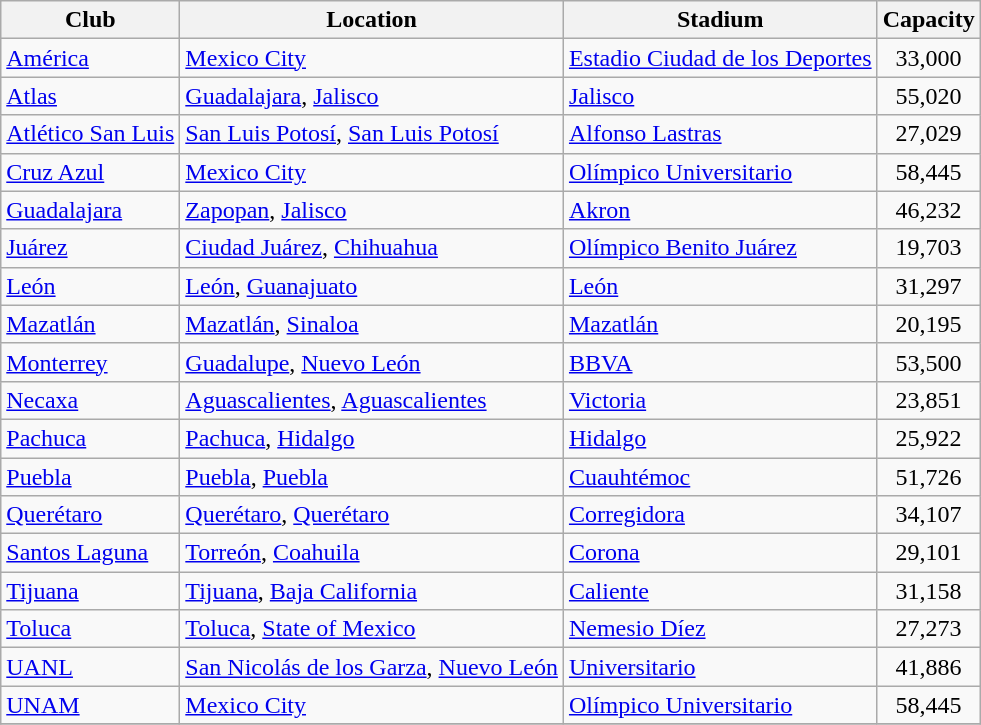<table class="wikitable sortable" style="text-align: left;">
<tr>
<th>Club</th>
<th>Location</th>
<th>Stadium</th>
<th>Capacity</th>
</tr>
<tr>
<td><a href='#'>América</a></td>
<td><a href='#'>Mexico City</a></td>
<td><a href='#'>Estadio Ciudad de los Deportes</a></td>
<td align=center>33,000</td>
</tr>
<tr>
<td><a href='#'>Atlas</a></td>
<td><a href='#'>Guadalajara</a>, <a href='#'>Jalisco</a></td>
<td><a href='#'>Jalisco</a></td>
<td align=center>55,020</td>
</tr>
<tr>
<td><a href='#'>Atlético San Luis</a></td>
<td><a href='#'>San Luis Potosí</a>, <a href='#'>San Luis Potosí</a></td>
<td><a href='#'>Alfonso Lastras</a></td>
<td align=center>27,029</td>
</tr>
<tr>
<td><a href='#'>Cruz Azul</a></td>
<td><a href='#'>Mexico City</a></td>
<td><a href='#'>Olímpico Universitario</a></td>
<td align=center>58,445</td>
</tr>
<tr>
<td><a href='#'>Guadalajara</a></td>
<td><a href='#'>Zapopan</a>, <a href='#'>Jalisco</a></td>
<td><a href='#'>Akron</a></td>
<td align=center>46,232</td>
</tr>
<tr>
<td><a href='#'>Juárez</a></td>
<td><a href='#'>Ciudad Juárez</a>, <a href='#'>Chihuahua</a></td>
<td><a href='#'>Olímpico Benito Juárez</a></td>
<td align=center>19,703</td>
</tr>
<tr>
<td><a href='#'>León</a></td>
<td><a href='#'>León</a>, <a href='#'>Guanajuato</a></td>
<td><a href='#'>León</a></td>
<td align=center>31,297</td>
</tr>
<tr>
<td><a href='#'>Mazatlán</a></td>
<td><a href='#'>Mazatlán</a>, <a href='#'>Sinaloa</a></td>
<td><a href='#'>Mazatlán</a></td>
<td align=center>20,195</td>
</tr>
<tr>
<td><a href='#'>Monterrey</a></td>
<td><a href='#'>Guadalupe</a>, <a href='#'>Nuevo León</a></td>
<td><a href='#'>BBVA</a></td>
<td align=center>53,500</td>
</tr>
<tr>
<td><a href='#'>Necaxa</a></td>
<td><a href='#'>Aguascalientes</a>, <a href='#'>Aguascalientes</a></td>
<td><a href='#'>Victoria</a></td>
<td align=center>23,851</td>
</tr>
<tr>
<td><a href='#'>Pachuca</a></td>
<td><a href='#'>Pachuca</a>, <a href='#'>Hidalgo</a></td>
<td><a href='#'>Hidalgo</a></td>
<td align=center>25,922</td>
</tr>
<tr>
<td><a href='#'>Puebla</a></td>
<td><a href='#'>Puebla</a>, <a href='#'>Puebla</a></td>
<td><a href='#'>Cuauhtémoc</a></td>
<td align=center>51,726</td>
</tr>
<tr>
<td><a href='#'>Querétaro</a></td>
<td><a href='#'>Querétaro</a>, <a href='#'>Querétaro</a></td>
<td><a href='#'>Corregidora</a></td>
<td align=center>34,107</td>
</tr>
<tr>
<td><a href='#'>Santos Laguna</a></td>
<td><a href='#'>Torreón</a>, <a href='#'>Coahuila</a></td>
<td><a href='#'>Corona</a></td>
<td align=center>29,101</td>
</tr>
<tr>
<td><a href='#'>Tijuana</a></td>
<td><a href='#'>Tijuana</a>, <a href='#'>Baja California</a></td>
<td><a href='#'>Caliente</a></td>
<td align=center>31,158</td>
</tr>
<tr>
<td><a href='#'>Toluca</a></td>
<td><a href='#'>Toluca</a>, <a href='#'>State of Mexico</a></td>
<td><a href='#'>Nemesio Díez</a></td>
<td align=center>27,273</td>
</tr>
<tr>
<td><a href='#'>UANL</a></td>
<td><a href='#'>San Nicolás de los Garza</a>, <a href='#'>Nuevo León</a></td>
<td><a href='#'>Universitario</a></td>
<td align=center>41,886</td>
</tr>
<tr>
<td><a href='#'>UNAM</a></td>
<td><a href='#'>Mexico City</a></td>
<td><a href='#'>Olímpico Universitario</a></td>
<td align=center>58,445</td>
</tr>
<tr>
</tr>
</table>
